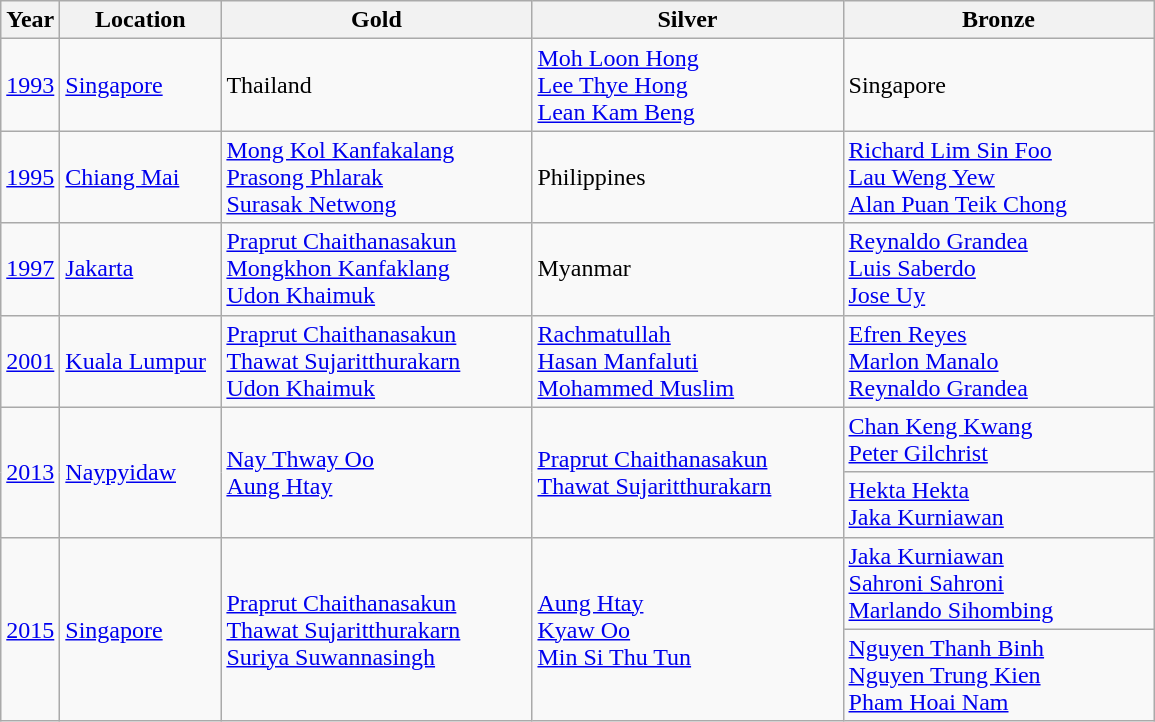<table class="wikitable">
<tr>
<th>Year</th>
<th width="100">Location</th>
<th width="200">Gold</th>
<th width="200">Silver</th>
<th width="200">Bronze</th>
</tr>
<tr>
<td><a href='#'>1993</a></td>
<td> <a href='#'>Singapore</a></td>
<td> Thailand</td>
<td> <a href='#'>Moh Loon Hong</a><br> <a href='#'>Lee Thye Hong</a><br> <a href='#'>Lean Kam Beng</a></td>
<td> Singapore</td>
</tr>
<tr>
<td><a href='#'>1995</a></td>
<td> <a href='#'>Chiang Mai</a></td>
<td> <a href='#'>Mong Kol Kanfakalang</a><br> <a href='#'>Prasong Phlarak</a><br> <a href='#'>Surasak Netwong</a></td>
<td> Philippines</td>
<td> <a href='#'>Richard Lim Sin Foo</a><br> <a href='#'>Lau Weng Yew</a><br> <a href='#'>Alan Puan Teik Chong</a></td>
</tr>
<tr>
<td><a href='#'>1997</a><br></td>
<td> <a href='#'>Jakarta</a></td>
<td> <a href='#'>Praprut Chaithanasakun</a><br> <a href='#'>Mongkhon Kanfaklang</a><br> <a href='#'>Udon Khaimuk</a></td>
<td> Myanmar</td>
<td> <a href='#'>Reynaldo Grandea</a><br> <a href='#'>Luis Saberdo</a><br> <a href='#'>Jose Uy</a></td>
</tr>
<tr>
<td><a href='#'>2001</a><br></td>
<td> <a href='#'>Kuala Lumpur</a></td>
<td> <a href='#'>Praprut Chaithanasakun</a><br> <a href='#'>Thawat Sujaritthurakarn</a><br> <a href='#'>Udon Khaimuk</a></td>
<td> <a href='#'>Rachmatullah</a><br> <a href='#'>Hasan Manfaluti</a><br> <a href='#'>Mohammed Muslim</a></td>
<td> <a href='#'>Efren Reyes</a><br> <a href='#'>Marlon Manalo</a><br> <a href='#'>Reynaldo Grandea</a></td>
</tr>
<tr>
<td rowspan=2><a href='#'>2013</a></td>
<td rowspan=2> <a href='#'>Naypyidaw</a></td>
<td rowspan=2> <a href='#'>Nay Thway Oo</a><br> <a href='#'>Aung Htay</a></td>
<td rowspan=2> <a href='#'>Praprut Chaithanasakun</a><br>  <a href='#'>Thawat Sujaritthurakarn</a></td>
<td> <a href='#'>Chan Keng Kwang</a><br> <a href='#'>Peter Gilchrist</a></td>
</tr>
<tr>
<td> <a href='#'>Hekta Hekta</a><br> <a href='#'>Jaka Kurniawan</a></td>
</tr>
<tr>
<td rowspan=2><a href='#'>2015</a></td>
<td rowspan=2> <a href='#'>Singapore</a></td>
<td rowspan=2> <a href='#'>Praprut Chaithanasakun</a><br> <a href='#'>Thawat Sujaritthurakarn</a><br> <a href='#'>Suriya Suwannasingh</a></td>
<td rowspan=2> <a href='#'>Aung Htay</a><br> <a href='#'>Kyaw Oo</a><br> <a href='#'>Min Si Thu Tun</a></td>
<td> <a href='#'>Jaka Kurniawan</a><br> <a href='#'>Sahroni Sahroni</a><br> <a href='#'>Marlando Sihombing</a></td>
</tr>
<tr>
<td> <a href='#'>Nguyen Thanh Binh</a><br> <a href='#'>Nguyen Trung Kien</a><br> <a href='#'>Pham Hoai Nam</a></td>
</tr>
</table>
